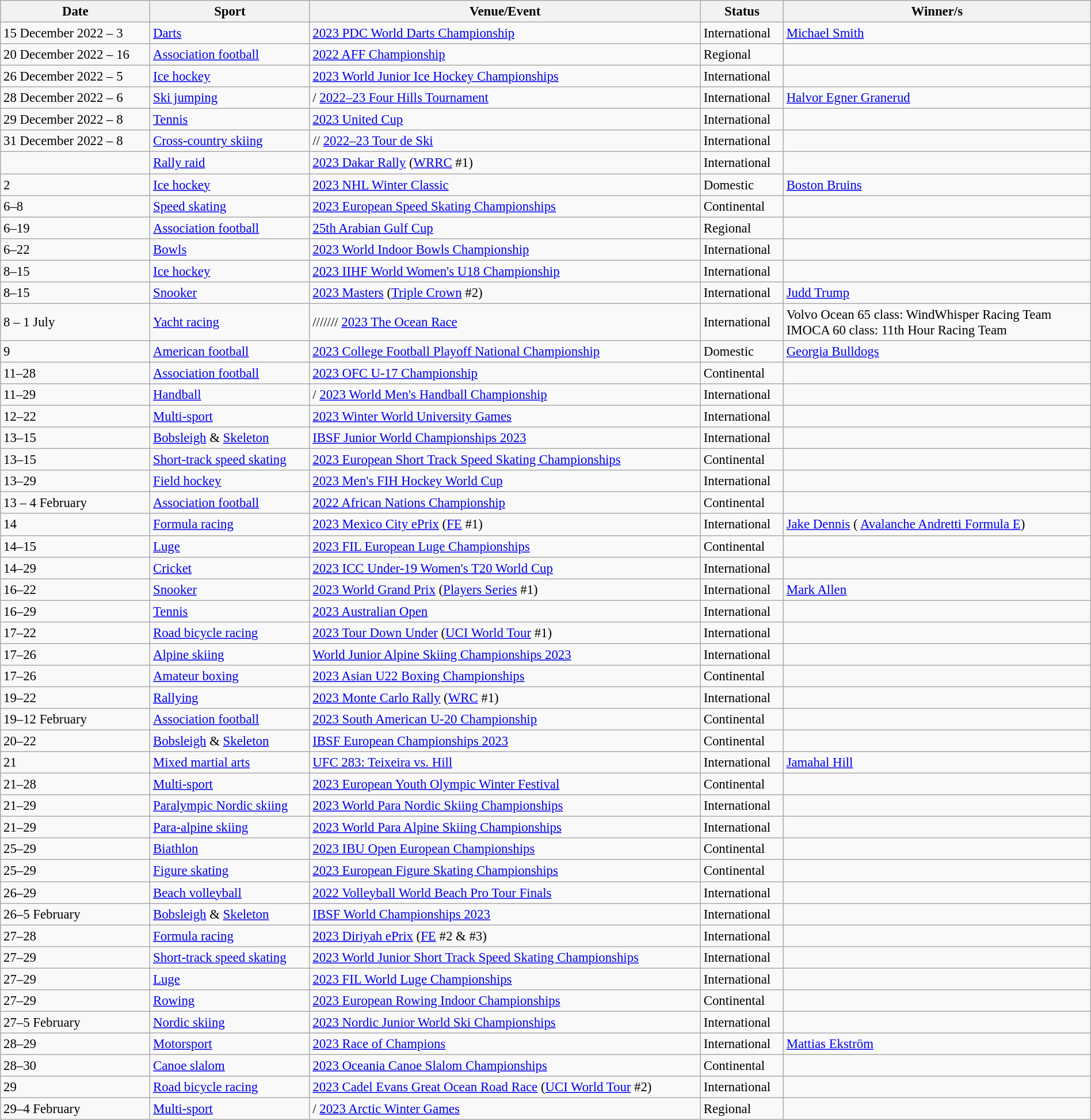<table class="sortable wikitable" style="font-size:95%; width: 100%">
<tr>
<th>Date</th>
<th>Sport</th>
<th>Venue/Event</th>
<th>Status</th>
<th>Winner/s</th>
</tr>
<tr>
<td>15 December 2022 – 3</td>
<td><a href='#'>Darts</a></td>
<td> <a href='#'>2023 PDC World Darts Championship</a></td>
<td>International</td>
<td> <a href='#'>Michael Smith</a></td>
</tr>
<tr>
<td>20 December 2022 – 16</td>
<td><a href='#'>Association football</a></td>
<td> <a href='#'>2022 AFF Championship</a></td>
<td>Regional</td>
<td></td>
</tr>
<tr>
<td>26 December 2022 – 5</td>
<td><a href='#'>Ice hockey</a></td>
<td> <a href='#'>2023 World Junior Ice Hockey Championships</a></td>
<td>International</td>
<td></td>
</tr>
<tr>
<td>28 December 2022 – 6</td>
<td><a href='#'>Ski jumping</a></td>
<td>/ <a href='#'>2022–23 Four Hills Tournament</a></td>
<td>International</td>
<td> <a href='#'>Halvor Egner Granerud</a></td>
</tr>
<tr>
<td>29 December 2022 – 8</td>
<td><a href='#'>Tennis</a></td>
<td> <a href='#'>2023 United Cup</a></td>
<td>International</td>
<td></td>
</tr>
<tr>
<td>31 December 2022 – 8</td>
<td><a href='#'>Cross-country skiing</a></td>
<td>// <a href='#'>2022–23 Tour de Ski</a></td>
<td>International</td>
<td></td>
</tr>
<tr>
<td></td>
<td><a href='#'>Rally raid</a></td>
<td> <a href='#'>2023 Dakar Rally</a> (<a href='#'>WRRC</a> #1)</td>
<td>International</td>
<td></td>
</tr>
<tr>
<td>2</td>
<td><a href='#'>Ice hockey</a></td>
<td> <a href='#'>2023 NHL Winter Classic</a></td>
<td>Domestic</td>
<td> <a href='#'>Boston Bruins</a></td>
</tr>
<tr>
<td>6–8</td>
<td><a href='#'>Speed skating</a></td>
<td> <a href='#'>2023 European Speed Skating Championships</a></td>
<td>Continental</td>
<td></td>
</tr>
<tr>
<td>6–19</td>
<td><a href='#'>Association football</a></td>
<td> <a href='#'>25th Arabian Gulf Cup</a></td>
<td>Regional</td>
<td></td>
</tr>
<tr>
<td>6–22</td>
<td><a href='#'>Bowls</a></td>
<td> <a href='#'>2023 World Indoor Bowls Championship</a></td>
<td>International</td>
<td></td>
</tr>
<tr>
<td>8–15</td>
<td><a href='#'>Ice hockey</a></td>
<td> <a href='#'>2023 IIHF World Women's U18 Championship</a></td>
<td>International</td>
<td></td>
</tr>
<tr>
<td>8–15</td>
<td><a href='#'>Snooker</a></td>
<td> <a href='#'>2023 Masters</a> (<a href='#'>Triple Crown</a> #2)</td>
<td>International</td>
<td> <a href='#'>Judd Trump</a></td>
</tr>
<tr>
<td>8 – 1 July</td>
<td><a href='#'>Yacht racing</a></td>
<td>/////// <a href='#'>2023 The Ocean Race</a></td>
<td>International</td>
<td>Volvo Ocean 65 class:  WindWhisper Racing Team<br>IMOCA 60 class:  11th Hour Racing Team</td>
</tr>
<tr>
<td>9</td>
<td><a href='#'>American football</a></td>
<td> <a href='#'>2023 College Football Playoff National Championship</a></td>
<td>Domestic</td>
<td> <a href='#'>Georgia Bulldogs</a></td>
</tr>
<tr>
<td>11–28</td>
<td><a href='#'>Association football</a></td>
<td> <a href='#'>2023 OFC U-17 Championship</a></td>
<td>Continental</td>
<td></td>
</tr>
<tr>
<td>11–29</td>
<td><a href='#'>Handball</a></td>
<td>/ <a href='#'>2023 World Men's Handball Championship</a></td>
<td>International</td>
<td></td>
</tr>
<tr>
<td>12–22</td>
<td><a href='#'>Multi-sport</a></td>
<td> <a href='#'>2023 Winter World University Games</a></td>
<td>International</td>
<td></td>
</tr>
<tr>
<td>13–15</td>
<td><a href='#'>Bobsleigh</a> & <a href='#'>Skeleton</a></td>
<td> <a href='#'>IBSF Junior World Championships 2023</a></td>
<td>International</td>
<td></td>
</tr>
<tr>
<td>13–15</td>
<td><a href='#'>Short-track speed skating</a></td>
<td> <a href='#'>2023 European Short Track Speed Skating Championships</a></td>
<td>Continental</td>
<td></td>
</tr>
<tr>
<td>13–29</td>
<td><a href='#'>Field hockey</a></td>
<td> <a href='#'>2023 Men's FIH Hockey World Cup</a></td>
<td>International</td>
<td></td>
</tr>
<tr>
<td>13 – 4 February</td>
<td><a href='#'>Association football</a></td>
<td> <a href='#'>2022 African Nations Championship</a></td>
<td>Continental</td>
<td></td>
</tr>
<tr>
<td>14</td>
<td><a href='#'>Formula racing</a></td>
<td> <a href='#'>2023 Mexico City ePrix</a> (<a href='#'>FE</a> #1)</td>
<td>International</td>
<td> <a href='#'>Jake Dennis</a> ( <a href='#'>Avalanche Andretti Formula E</a>)</td>
</tr>
<tr>
<td>14–15</td>
<td><a href='#'>Luge</a></td>
<td> <a href='#'>2023 FIL European Luge Championships</a></td>
<td>Continental</td>
<td></td>
</tr>
<tr>
<td>14–29</td>
<td><a href='#'>Cricket</a></td>
<td> <a href='#'>2023 ICC Under-19 Women's T20 World Cup</a></td>
<td>International</td>
<td></td>
</tr>
<tr>
<td>16–22</td>
<td><a href='#'>Snooker</a></td>
<td> <a href='#'>2023 World Grand Prix</a> (<a href='#'>Players Series</a> #1)</td>
<td>International</td>
<td> <a href='#'>Mark Allen</a></td>
</tr>
<tr>
<td>16–29</td>
<td><a href='#'>Tennis</a></td>
<td> <a href='#'>2023 Australian Open</a></td>
<td>International</td>
<td></td>
</tr>
<tr>
<td>17–22</td>
<td><a href='#'>Road bicycle racing</a></td>
<td> <a href='#'>2023 Tour Down Under</a> (<a href='#'>UCI World Tour</a> #1)</td>
<td>International</td>
<td></td>
</tr>
<tr>
<td>17–26</td>
<td><a href='#'>Alpine skiing</a></td>
<td> <a href='#'>World Junior Alpine Skiing Championships 2023</a></td>
<td>International</td>
<td></td>
</tr>
<tr>
<td>17–26</td>
<td><a href='#'>Amateur boxing</a></td>
<td> <a href='#'>2023 Asian U22 Boxing Championships</a></td>
<td>Continental</td>
<td></td>
</tr>
<tr>
<td>19–22</td>
<td><a href='#'>Rallying</a></td>
<td> <a href='#'>2023 Monte Carlo Rally</a> (<a href='#'>WRC</a> #1)</td>
<td>International</td>
<td></td>
</tr>
<tr>
<td>19–12 February</td>
<td><a href='#'>Association football</a></td>
<td> <a href='#'>2023 South American U-20 Championship</a></td>
<td>Continental</td>
<td></td>
</tr>
<tr>
<td>20–22</td>
<td><a href='#'>Bobsleigh</a> & <a href='#'>Skeleton</a></td>
<td> <a href='#'>IBSF European Championships 2023</a></td>
<td>Continental</td>
<td></td>
</tr>
<tr>
<td>21</td>
<td><a href='#'>Mixed martial arts</a></td>
<td> <a href='#'>UFC 283: Teixeira vs. Hill</a></td>
<td>International</td>
<td> <a href='#'>Jamahal Hill</a></td>
</tr>
<tr>
<td>21–28</td>
<td><a href='#'>Multi-sport</a></td>
<td> <a href='#'>2023 European Youth Olympic Winter Festival</a></td>
<td>Continental</td>
<td></td>
</tr>
<tr>
<td>21–29</td>
<td><a href='#'>Paralympic Nordic skiing</a></td>
<td> <a href='#'>2023 World Para Nordic Skiing Championships</a></td>
<td>International</td>
<td></td>
</tr>
<tr>
<td>21–29</td>
<td><a href='#'>Para-alpine skiing</a></td>
<td> <a href='#'>2023 World Para Alpine Skiing Championships</a></td>
<td>International</td>
<td></td>
</tr>
<tr>
<td>25–29</td>
<td><a href='#'>Biathlon</a></td>
<td> <a href='#'>2023 IBU Open European Championships</a></td>
<td>Continental</td>
<td></td>
</tr>
<tr>
<td>25–29</td>
<td><a href='#'>Figure skating</a></td>
<td> <a href='#'>2023 European Figure Skating Championships</a></td>
<td>Continental</td>
<td></td>
</tr>
<tr>
<td>26–29</td>
<td><a href='#'>Beach volleyball</a></td>
<td> <a href='#'>2022 Volleyball World Beach Pro Tour Finals</a></td>
<td>International</td>
<td></td>
</tr>
<tr>
<td>26–5 February</td>
<td><a href='#'>Bobsleigh</a> & <a href='#'>Skeleton</a></td>
<td> <a href='#'>IBSF World Championships 2023</a></td>
<td>International</td>
<td></td>
</tr>
<tr>
<td>27–28</td>
<td><a href='#'>Formula racing</a></td>
<td> <a href='#'>2023 Diriyah ePrix</a> (<a href='#'>FE</a> #2 & #3)</td>
<td>International</td>
<td></td>
</tr>
<tr>
<td>27–29</td>
<td><a href='#'>Short-track speed skating</a></td>
<td> <a href='#'>2023 World Junior Short Track Speed Skating Championships</a></td>
<td>International</td>
<td></td>
</tr>
<tr>
<td>27–29</td>
<td><a href='#'>Luge</a></td>
<td> <a href='#'>2023 FIL World Luge Championships</a></td>
<td>International</td>
<td></td>
</tr>
<tr>
<td>27–29</td>
<td><a href='#'>Rowing</a></td>
<td> <a href='#'>2023 European Rowing Indoor Championships</a></td>
<td>Continental</td>
<td></td>
</tr>
<tr>
<td>27–5 February</td>
<td><a href='#'>Nordic skiing</a></td>
<td> <a href='#'>2023 Nordic Junior World Ski Championships</a></td>
<td>International</td>
<td></td>
</tr>
<tr>
<td>28–29</td>
<td><a href='#'>Motorsport</a></td>
<td> <a href='#'>2023 Race of Champions</a></td>
<td>International</td>
<td> <a href='#'>Mattias Ekström</a></td>
</tr>
<tr>
<td>28–30</td>
<td><a href='#'>Canoe slalom</a></td>
<td> <a href='#'>2023 Oceania Canoe Slalom Championships</a></td>
<td>Continental</td>
<td></td>
</tr>
<tr>
<td>29</td>
<td><a href='#'>Road bicycle racing</a></td>
<td> <a href='#'>2023 Cadel Evans Great Ocean Road Race</a> (<a href='#'>UCI World Tour</a> #2)</td>
<td>International</td>
<td></td>
</tr>
<tr>
<td>29–4 February</td>
<td><a href='#'>Multi-sport</a></td>
<td>/ <a href='#'>2023 Arctic Winter Games</a></td>
<td>Regional</td>
<td></td>
</tr>
</table>
